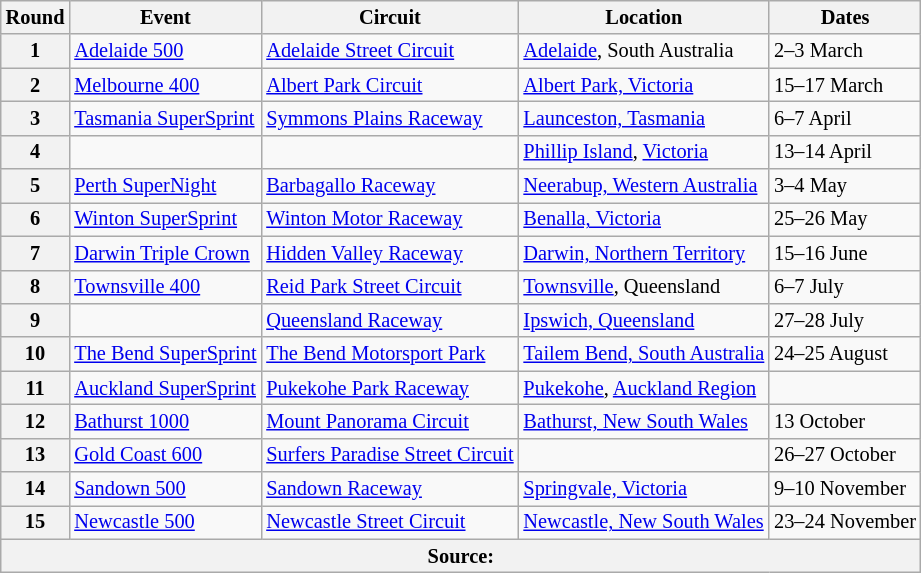<table class="wikitable" style="font-size: 85%">
<tr>
<th>Round</th>
<th>Event</th>
<th>Circuit</th>
<th>Location</th>
<th>Dates</th>
</tr>
<tr>
<th>1</th>
<td><a href='#'>Adelaide 500</a></td>
<td> <a href='#'>Adelaide Street Circuit</a></td>
<td><a href='#'>Adelaide</a>, South Australia</td>
<td>2–3 March</td>
</tr>
<tr>
<th>2</th>
<td><a href='#'>Melbourne 400</a></td>
<td> <a href='#'>Albert Park Circuit</a></td>
<td><a href='#'>Albert Park, Victoria</a></td>
<td>15–17 March</td>
</tr>
<tr>
<th>3</th>
<td><a href='#'>Tasmania SuperSprint</a></td>
<td> <a href='#'>Symmons Plains Raceway</a></td>
<td><a href='#'>Launceston, Tasmania</a></td>
<td>6–7 April</td>
</tr>
<tr>
<th>4</th>
<td></td>
<td></td>
<td><a href='#'>Phillip Island</a>, <a href='#'>Victoria</a></td>
<td>13–14 April</td>
</tr>
<tr>
<th>5</th>
<td><a href='#'>Perth SuperNight</a></td>
<td> <a href='#'>Barbagallo Raceway</a></td>
<td><a href='#'>Neerabup, Western Australia</a></td>
<td>3–4 May</td>
</tr>
<tr>
<th>6</th>
<td><a href='#'>Winton SuperSprint</a></td>
<td> <a href='#'>Winton Motor Raceway</a></td>
<td><a href='#'>Benalla, Victoria</a></td>
<td>25–26 May</td>
</tr>
<tr>
<th>7</th>
<td><a href='#'>Darwin Triple Crown</a></td>
<td> <a href='#'>Hidden Valley Raceway</a></td>
<td><a href='#'>Darwin, Northern Territory</a></td>
<td>15–16 June</td>
</tr>
<tr>
<th>8</th>
<td><a href='#'>Townsville 400</a></td>
<td> <a href='#'>Reid Park Street Circuit</a></td>
<td><a href='#'>Townsville</a>, Queensland</td>
<td>6–7 July</td>
</tr>
<tr>
<th>9</th>
<td></td>
<td> <a href='#'>Queensland Raceway</a></td>
<td><a href='#'>Ipswich, Queensland</a></td>
<td>27–28 July</td>
</tr>
<tr>
<th>10</th>
<td><a href='#'>The Bend SuperSprint</a></td>
<td> <a href='#'>The Bend Motorsport Park</a></td>
<td><a href='#'>Tailem Bend, South Australia</a></td>
<td>24–25 August</td>
</tr>
<tr>
<th>11</th>
<td><a href='#'>Auckland SuperSprint</a></td>
<td> <a href='#'>Pukekohe Park Raceway</a></td>
<td><a href='#'>Pukekohe</a>, <a href='#'>Auckland Region</a></td>
<td></td>
</tr>
<tr>
<th>12</th>
<td><a href='#'>Bathurst 1000</a></td>
<td> <a href='#'>Mount Panorama Circuit</a></td>
<td><a href='#'>Bathurst, New South Wales</a></td>
<td>13 October</td>
</tr>
<tr>
<th>13</th>
<td><a href='#'>Gold Coast 600</a></td>
<td> <a href='#'>Surfers Paradise Street Circuit</a></td>
<td></td>
<td>26–27 October</td>
</tr>
<tr>
<th>14</th>
<td><a href='#'>Sandown 500</a></td>
<td> <a href='#'>Sandown Raceway</a></td>
<td><a href='#'>Springvale, Victoria</a></td>
<td>9–10 November</td>
</tr>
<tr>
<th>15</th>
<td><a href='#'>Newcastle 500</a></td>
<td> <a href='#'>Newcastle Street Circuit</a></td>
<td><a href='#'>Newcastle, New South Wales</a></td>
<td>23–24 November</td>
</tr>
<tr>
<th colspan=5>Source:</th>
</tr>
</table>
